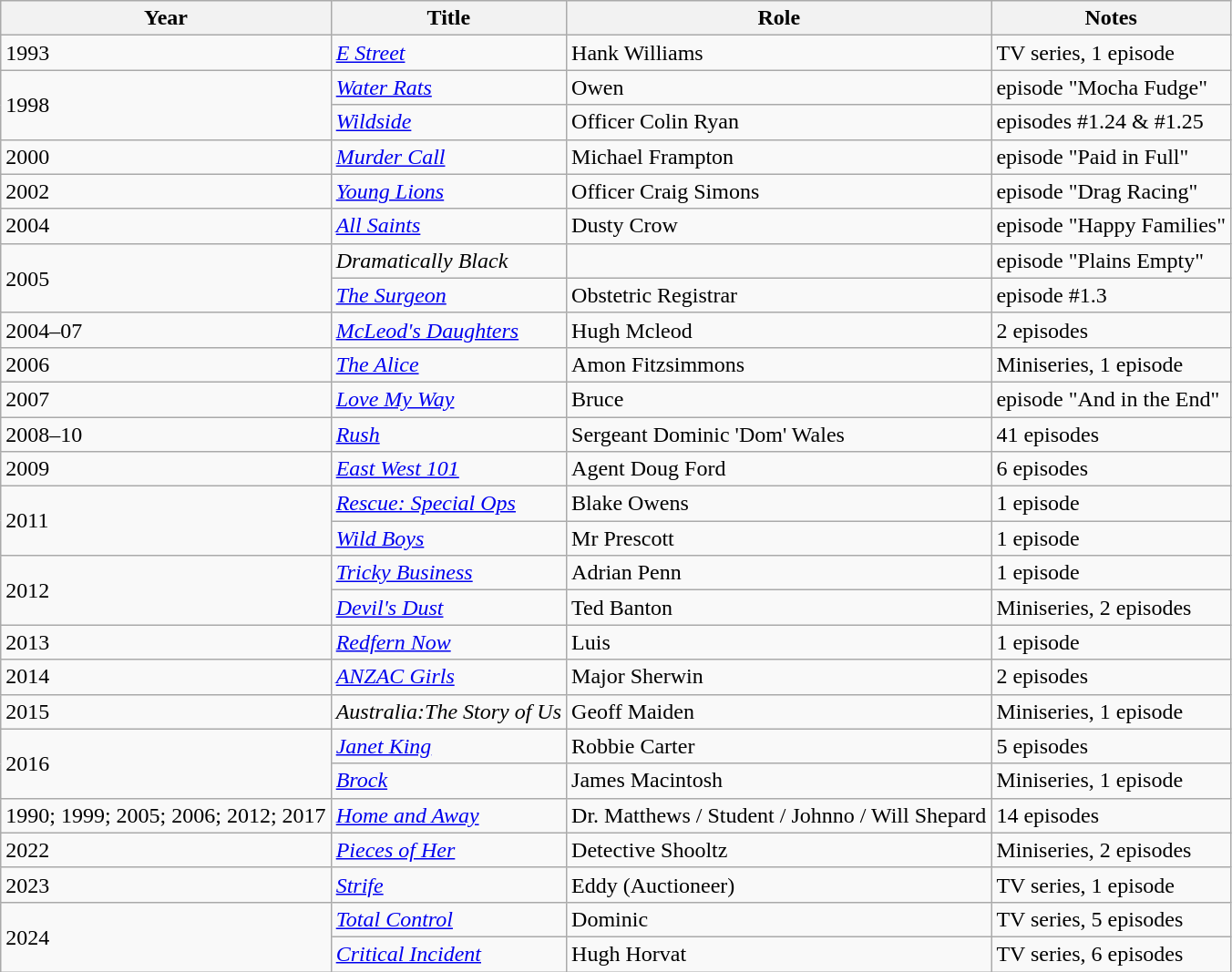<table class="wikitable">
<tr>
<th>Year</th>
<th>Title</th>
<th>Role</th>
<th>Notes</th>
</tr>
<tr>
<td>1993</td>
<td><em><a href='#'>E Street</a></em></td>
<td>Hank Williams</td>
<td>TV series, 1 episode</td>
</tr>
<tr>
<td rowspan="2">1998</td>
<td><em><a href='#'>Water Rats</a></em></td>
<td>Owen</td>
<td>episode "Mocha Fudge"</td>
</tr>
<tr>
<td><em><a href='#'>Wildside</a></em></td>
<td>Officer Colin Ryan</td>
<td>episodes #1.24 & #1.25</td>
</tr>
<tr>
<td>2000</td>
<td><em><a href='#'>Murder Call</a></em></td>
<td>Michael Frampton</td>
<td>episode "Paid in Full"</td>
</tr>
<tr>
<td>2002</td>
<td><em><a href='#'>Young Lions</a></em></td>
<td>Officer Craig Simons</td>
<td>episode "Drag Racing"</td>
</tr>
<tr>
<td>2004</td>
<td><em><a href='#'>All Saints</a></em></td>
<td>Dusty Crow</td>
<td>episode "Happy Families"</td>
</tr>
<tr>
<td rowspan="2">2005</td>
<td><em>Dramatically Black</em></td>
<td></td>
<td>episode "Plains Empty"</td>
</tr>
<tr>
<td><em><a href='#'>The Surgeon</a></em></td>
<td>Obstetric Registrar</td>
<td>episode #1.3</td>
</tr>
<tr>
<td>2004–07</td>
<td><em><a href='#'>McLeod's Daughters</a></em></td>
<td>Hugh Mcleod</td>
<td>2 episodes</td>
</tr>
<tr>
<td>2006</td>
<td><em><a href='#'>The Alice</a></em></td>
<td>Amon Fitzsimmons</td>
<td>Miniseries, 1 episode</td>
</tr>
<tr>
<td>2007</td>
<td><em><a href='#'>Love My Way</a></em></td>
<td>Bruce</td>
<td>episode "And in the End"</td>
</tr>
<tr>
<td>2008–10</td>
<td><em><a href='#'>Rush</a></em></td>
<td>Sergeant Dominic 'Dom' Wales</td>
<td>41 episodes</td>
</tr>
<tr>
<td>2009</td>
<td><em><a href='#'>East West 101</a></em></td>
<td>Agent Doug Ford</td>
<td>6 episodes</td>
</tr>
<tr>
<td rowspan="2">2011</td>
<td><em><a href='#'>Rescue: Special Ops</a></em></td>
<td>Blake Owens</td>
<td>1 episode</td>
</tr>
<tr>
<td><em><a href='#'>Wild Boys</a></em></td>
<td>Mr Prescott</td>
<td>1 episode</td>
</tr>
<tr>
<td rowspan="2">2012</td>
<td><em><a href='#'>Tricky Business</a></em></td>
<td>Adrian Penn</td>
<td>1 episode</td>
</tr>
<tr>
<td><em><a href='#'>Devil's Dust</a></em></td>
<td>Ted Banton</td>
<td>Miniseries, 2 episodes</td>
</tr>
<tr>
<td>2013</td>
<td><em><a href='#'>Redfern Now</a></em></td>
<td>Luis</td>
<td>1 episode</td>
</tr>
<tr>
<td>2014</td>
<td><em><a href='#'>ANZAC Girls</a></em></td>
<td>Major Sherwin</td>
<td>2 episodes</td>
</tr>
<tr>
<td>2015</td>
<td><em>Australia:The Story of Us</em></td>
<td>Geoff Maiden</td>
<td>Miniseries, 1 episode</td>
</tr>
<tr>
<td rowspan="2">2016</td>
<td><em><a href='#'>Janet King</a></em></td>
<td>Robbie Carter</td>
<td>5 episodes</td>
</tr>
<tr>
<td><em><a href='#'>Brock</a></em></td>
<td>James Macintosh</td>
<td>Miniseries, 1 episode</td>
</tr>
<tr>
<td>1990; 1999; 2005; 2006; 2012; 2017</td>
<td><em><a href='#'>Home and Away</a></em></td>
<td>Dr. Matthews / Student / Johnno / Will Shepard</td>
<td>14 episodes</td>
</tr>
<tr>
<td>2022</td>
<td><em><a href='#'>Pieces of Her</a></em></td>
<td>Detective Shooltz</td>
<td>Miniseries, 2 episodes</td>
</tr>
<tr>
<td>2023</td>
<td><em><a href='#'>Strife</a></em></td>
<td>Eddy (Auctioneer)</td>
<td>TV series, 1 episode</td>
</tr>
<tr>
<td rowspan="2">2024</td>
<td><em><a href='#'>Total Control</a></em></td>
<td>Dominic</td>
<td>TV series, 5 episodes</td>
</tr>
<tr>
<td><em><a href='#'>Critical Incident</a></em></td>
<td>Hugh Horvat</td>
<td>TV series, 6 episodes</td>
</tr>
</table>
